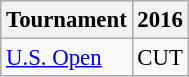<table class="wikitable" style="font-size:95%;text-align:center;">
<tr>
<th>Tournament</th>
<th>2016</th>
</tr>
<tr>
<td align=left><a href='#'>U.S. Open</a></td>
<td>CUT</td>
</tr>
</table>
